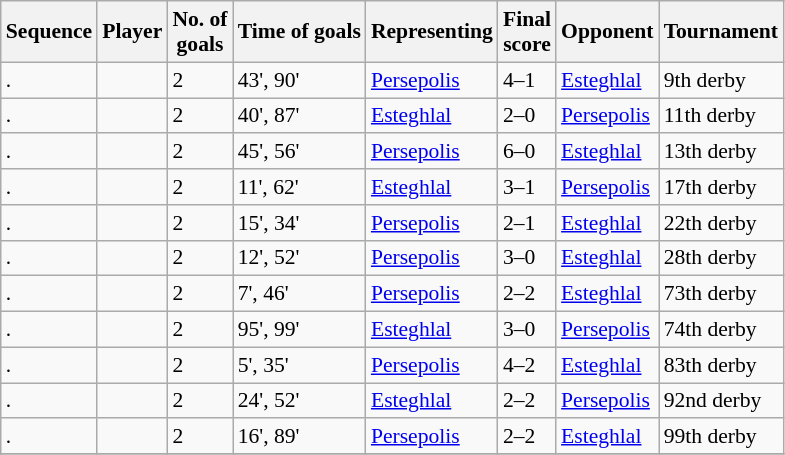<table class="wikitable sortable" style="font-size:90%;">
<tr>
<th>Sequence<br></th>
<th>Player</th>
<th>No. of<br>goals</th>
<th>Time of goals</th>
<th>Representing</th>
<th>Final<br>score</th>
<th>Opponent</th>
<th>Tournament</th>
</tr>
<tr>
<td>.</td>
<td> </td>
<td>2</td>
<td>43', 90'</td>
<td><a href='#'>Persepolis</a></td>
<td>4–1</td>
<td><a href='#'>Esteghlal</a></td>
<td>9th derby</td>
</tr>
<tr>
<td>.</td>
<td> </td>
<td>2</td>
<td>40', 87'</td>
<td><a href='#'>Esteghlal</a></td>
<td>2–0</td>
<td><a href='#'>Persepolis</a></td>
<td>11th derby</td>
</tr>
<tr>
<td>.</td>
<td> </td>
<td>2</td>
<td>45', 56'</td>
<td><a href='#'>Persepolis</a></td>
<td>6–0</td>
<td><a href='#'>Esteghlal</a></td>
<td>13th derby</td>
</tr>
<tr>
<td>.</td>
<td> </td>
<td>2</td>
<td>11', 62'</td>
<td><a href='#'>Esteghlal</a></td>
<td>3–1</td>
<td><a href='#'>Persepolis</a></td>
<td>17th derby</td>
</tr>
<tr>
<td>.</td>
<td> </td>
<td>2</td>
<td>15', 34'</td>
<td><a href='#'>Persepolis</a></td>
<td>2–1</td>
<td><a href='#'>Esteghlal</a></td>
<td>22th derby</td>
</tr>
<tr>
<td>.</td>
<td> </td>
<td>2</td>
<td>12', 52'</td>
<td><a href='#'>Persepolis</a></td>
<td>3–0</td>
<td><a href='#'>Esteghlal</a></td>
<td>28th derby</td>
</tr>
<tr>
<td>.</td>
<td> </td>
<td>2</td>
<td>7', 46'</td>
<td><a href='#'>Persepolis</a></td>
<td>2–2</td>
<td><a href='#'>Esteghlal</a></td>
<td>73th derby</td>
</tr>
<tr>
<td>.</td>
<td> </td>
<td>2</td>
<td>95', 99'</td>
<td><a href='#'>Esteghlal</a></td>
<td>3–0</td>
<td><a href='#'>Persepolis</a></td>
<td>74th derby</td>
</tr>
<tr>
<td>.</td>
<td> </td>
<td>2</td>
<td>5', 35'</td>
<td><a href='#'>Persepolis</a></td>
<td>4–2</td>
<td><a href='#'>Esteghlal</a></td>
<td>83th derby</td>
</tr>
<tr>
<td>.</td>
<td> </td>
<td>2</td>
<td>24', 52'</td>
<td><a href='#'>Esteghlal</a></td>
<td>2–2</td>
<td><a href='#'>Persepolis</a></td>
<td>92nd derby</td>
</tr>
<tr>
<td>.</td>
<td> </td>
<td>2</td>
<td>16', 89'</td>
<td><a href='#'>Persepolis</a></td>
<td>2–2</td>
<td><a href='#'>Esteghlal</a></td>
<td>99th derby</td>
</tr>
<tr>
</tr>
</table>
